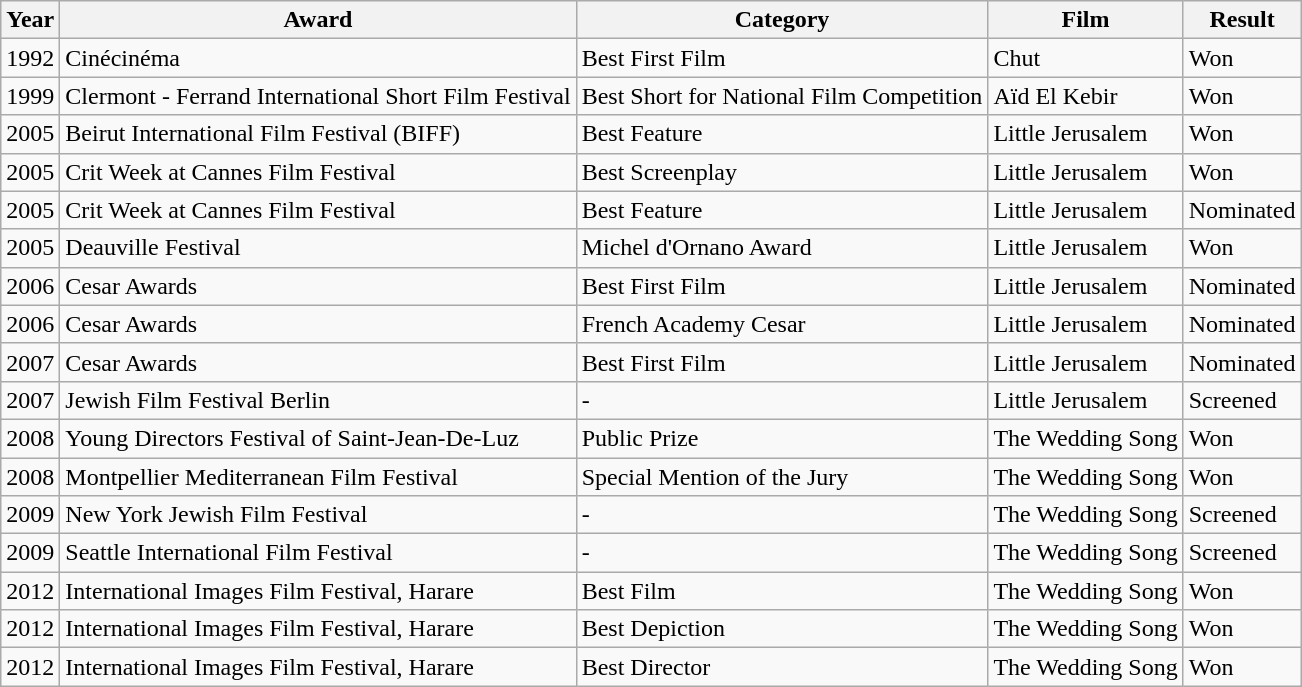<table class="wikitable">
<tr>
<th>Year</th>
<th>Award</th>
<th>Category</th>
<th>Film</th>
<th>Result</th>
</tr>
<tr>
<td>1992</td>
<td>Cinécinéma</td>
<td>Best First Film</td>
<td>Chut</td>
<td>Won</td>
</tr>
<tr>
<td>1999</td>
<td>Clermont - Ferrand International Short Film Festival</td>
<td>Best Short for National Film Competition</td>
<td>Aïd El Kebir</td>
<td>Won</td>
</tr>
<tr>
<td>2005</td>
<td>Beirut International Film Festival (BIFF)</td>
<td>Best Feature</td>
<td>Little Jerusalem</td>
<td>Won</td>
</tr>
<tr>
<td>2005</td>
<td>Crit Week at Cannes Film Festival</td>
<td>Best Screenplay</td>
<td>Little Jerusalem</td>
<td>Won</td>
</tr>
<tr>
<td>2005</td>
<td>Crit Week at Cannes Film Festival</td>
<td>Best Feature</td>
<td>Little Jerusalem</td>
<td>Nominated</td>
</tr>
<tr>
<td>2005</td>
<td>Deauville Festival</td>
<td>Michel d'Ornano Award</td>
<td>Little Jerusalem</td>
<td>Won</td>
</tr>
<tr>
<td>2006</td>
<td>Cesar Awards</td>
<td>Best First Film</td>
<td>Little Jerusalem</td>
<td>Nominated</td>
</tr>
<tr>
<td>2006</td>
<td>Cesar Awards</td>
<td>French Academy Cesar</td>
<td>Little Jerusalem</td>
<td>Nominated</td>
</tr>
<tr>
<td>2007</td>
<td>Cesar Awards</td>
<td>Best First Film</td>
<td>Little Jerusalem</td>
<td>Nominated</td>
</tr>
<tr>
<td>2007</td>
<td>Jewish Film Festival Berlin</td>
<td>-</td>
<td>Little Jerusalem</td>
<td>Screened</td>
</tr>
<tr>
<td>2008</td>
<td>Young Directors Festival of Saint-Jean-De-Luz</td>
<td>Public Prize</td>
<td>The Wedding Song</td>
<td>Won</td>
</tr>
<tr>
<td>2008</td>
<td>Montpellier Mediterranean Film Festival</td>
<td>Special Mention of the Jury</td>
<td>The Wedding Song</td>
<td>Won</td>
</tr>
<tr>
<td>2009</td>
<td>New York Jewish Film Festival</td>
<td>-</td>
<td>The Wedding Song</td>
<td>Screened</td>
</tr>
<tr>
<td>2009</td>
<td>Seattle International Film Festival</td>
<td>-</td>
<td>The Wedding Song</td>
<td>Screened</td>
</tr>
<tr>
<td>2012</td>
<td>International Images Film Festival, Harare</td>
<td>Best Film</td>
<td>The Wedding Song</td>
<td>Won</td>
</tr>
<tr>
<td>2012</td>
<td>International Images Film Festival, Harare</td>
<td>Best Depiction</td>
<td>The Wedding Song</td>
<td>Won</td>
</tr>
<tr>
<td>2012</td>
<td>International Images Film Festival, Harare</td>
<td>Best Director</td>
<td>The Wedding Song</td>
<td>Won</td>
</tr>
</table>
